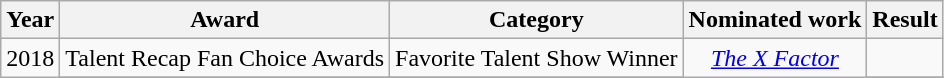<table class="wikitable sortable" style="text-align: center;">
<tr>
<th>Year</th>
<th>Award</th>
<th>Category</th>
<th>Nominated work</th>
<th>Result</th>
</tr>
<tr>
<td rowspan="2">2018</td>
<td>Talent Recap Fan Choice Awards</td>
<td>Favorite Talent Show Winner</td>
<td rowspan="2"><em><a href='#'>The X Factor</a></em></td>
<td></td>
</tr>
<tr>
</tr>
</table>
